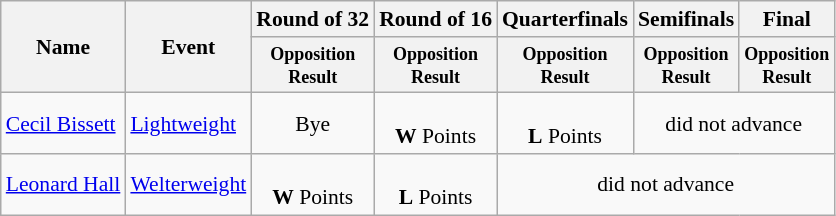<table class=wikitable style="font-size:90%">
<tr>
<th rowspan="2">Name</th>
<th rowspan="2">Event</th>
<th>Round of 32</th>
<th>Round of 16</th>
<th>Quarterfinals</th>
<th>Semifinals</th>
<th>Final</th>
</tr>
<tr>
<th style="line-height:1em"><small>Opposition<br>Result</small></th>
<th style="line-height:1em"><small>Opposition<br>Result</small></th>
<th style="line-height:1em"><small>Opposition<br>Result</small></th>
<th style="line-height:1em"><small>Opposition<br>Result</small></th>
<th style="line-height:1em"><small>Opposition<br>Result</small></th>
</tr>
<tr>
<td><a href='#'>Cecil Bissett</a></td>
<td><a href='#'>Lightweight</a></td>
<td align="center">Bye</td>
<td align="center"><br><strong>W</strong> Points</td>
<td align="center"><br><strong>L</strong> Points</td>
<td align="center" colspan="3">did not advance</td>
</tr>
<tr>
<td><a href='#'>Leonard Hall</a></td>
<td><a href='#'>Welterweight</a></td>
<td align="center"><br><strong>W</strong> Points</td>
<td align="center"><br><strong>L</strong> Points</td>
<td align="center" colspan="4">did not advance</td>
</tr>
</table>
